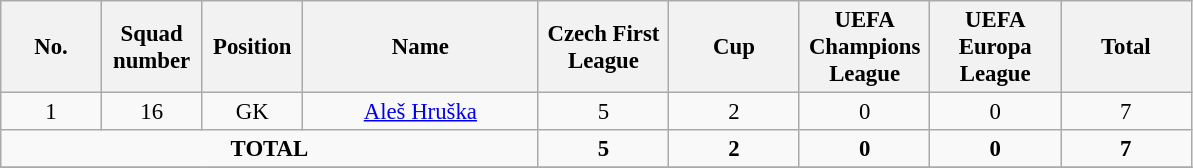<table class="wikitable" style="font-size: 95%; text-align: center;">
<tr>
<th width=60>No.</th>
<th width=60>Squad number</th>
<th width=60>Position</th>
<th width=150>Name</th>
<th width=80>Czech First League</th>
<th width=80>Cup</th>
<th width=80>UEFA Champions League</th>
<th width=80>UEFA Europa League</th>
<th width=80>Total</th>
</tr>
<tr>
<td>1</td>
<td>16</td>
<td>GK</td>
<td><a href='#'>Aleš Hruška</a></td>
<td>5</td>
<td>2</td>
<td>0</td>
<td>0</td>
<td>7</td>
</tr>
<tr>
<td colspan="4"><strong>TOTAL</strong></td>
<td><strong>5</strong></td>
<td><strong>2</strong></td>
<td><strong>0</strong></td>
<td><strong>0</strong></td>
<td><strong>7</strong></td>
</tr>
<tr>
</tr>
</table>
